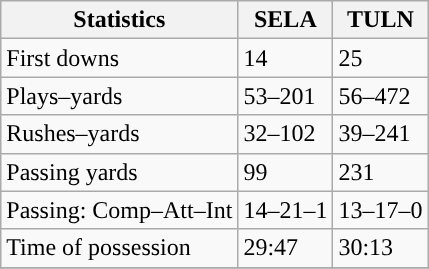<table class="wikitable" style="float: left;">
<tr>
<th>Statistics</th>
<th>SELA</th>
<th>TULN</th>
</tr>
<tr>
<td>First downs</td>
<td>14</td>
<td>25</td>
</tr>
<tr>
<td>Plays–yards</td>
<td>53–201</td>
<td>56–472</td>
</tr>
<tr>
<td>Rushes–yards</td>
<td>32–102</td>
<td>39–241</td>
</tr>
<tr>
<td>Passing yards</td>
<td>99</td>
<td>231</td>
</tr>
<tr>
<td>Passing: Comp–Att–Int</td>
<td>14–21–1</td>
<td>13–17–0</td>
</tr>
<tr>
<td>Time of possession</td>
<td>29:47</td>
<td>30:13</td>
</tr>
<tr>
</tr>
</table>
